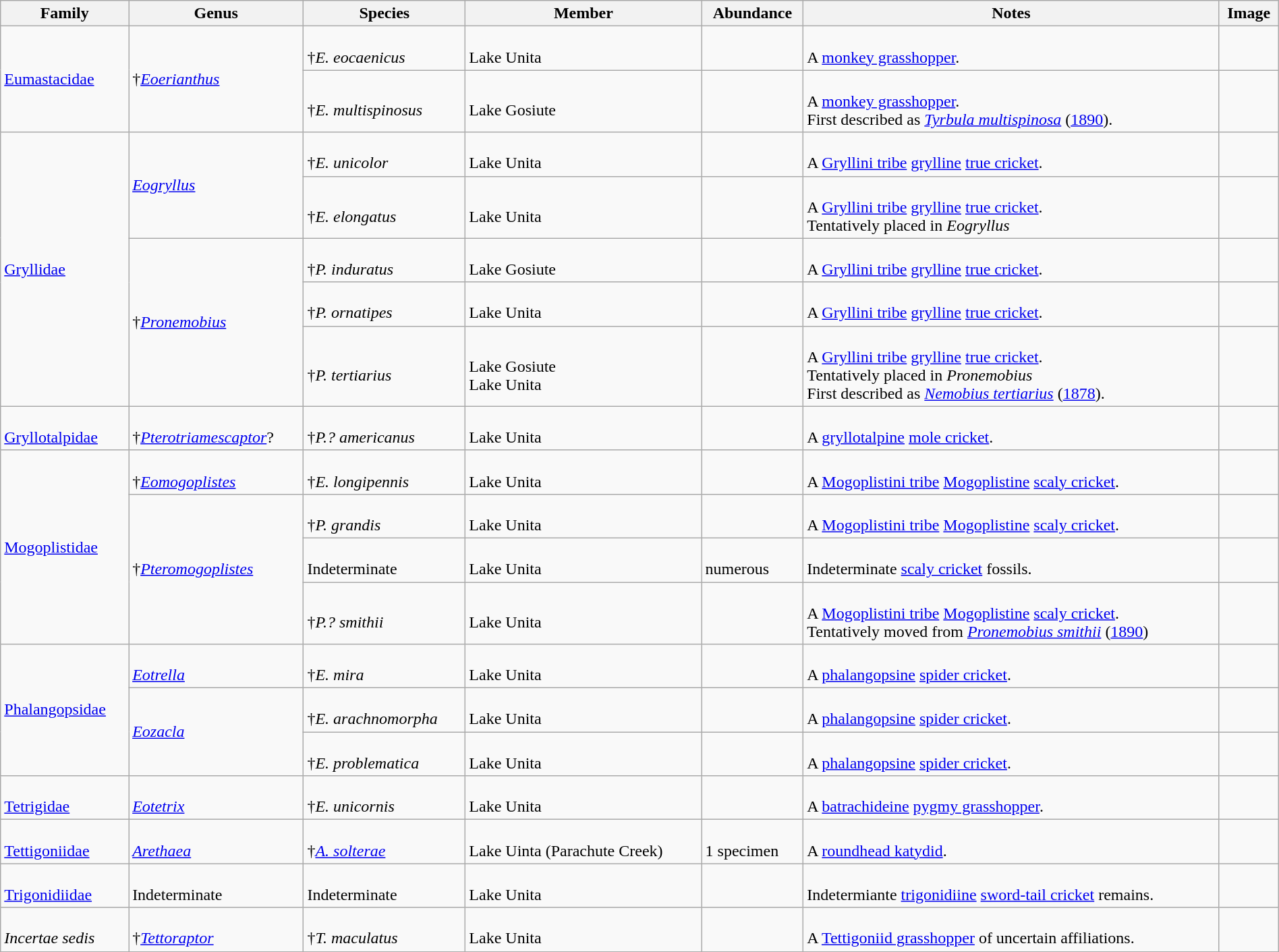<table class="wikitable" style="margin:auto;width:100%;">
<tr>
<th>Family</th>
<th>Genus</th>
<th>Species</th>
<th>Member</th>
<th>Abundance</th>
<th>Notes</th>
<th>Image</th>
</tr>
<tr>
<td rowspan=2><a href='#'>Eumastacidae</a></td>
<td rowspan=2>†<em><a href='#'>Eoerianthus</a></em></td>
<td><br>†<em>E. eocaenicus</em> </td>
<td><br>Lake Unita</td>
<td></td>
<td><br>A <a href='#'>monkey grasshopper</a>.</td>
<td><br></td>
</tr>
<tr>
<td><br>†<em>E. multispinosus</em> </td>
<td><br>Lake Gosiute</td>
<td></td>
<td><br>A <a href='#'>monkey grasshopper</a>.<br>First described as <em><a href='#'>Tyrbula multispinosa</a></em> (<a href='#'>1890</a>).</td>
<td></td>
</tr>
<tr>
<td rowspan=5><a href='#'>Gryllidae</a></td>
<td rowspan=2><em><a href='#'>Eogryllus</a></em></td>
<td><br>†<em>E. unicolor</em> </td>
<td><br>Lake Unita</td>
<td></td>
<td><br>A <a href='#'>Gryllini tribe</a> <a href='#'>grylline</a> <a href='#'>true cricket</a>.</td>
<td><br></td>
</tr>
<tr>
<td><br>†<em>E. elongatus</em> </td>
<td><br>Lake Unita</td>
<td></td>
<td><br>A <a href='#'>Gryllini tribe</a> <a href='#'>grylline</a> <a href='#'>true cricket</a>.<br>Tentatively placed in <em>Eogryllus</em></td>
<td><br></td>
</tr>
<tr>
<td rowspan=3>†<em><a href='#'>Pronemobius</a></em></td>
<td><br>†<em>P. induratus</em> </td>
<td><br>Lake Gosiute</td>
<td></td>
<td><br>A <a href='#'>Gryllini tribe</a> <a href='#'>grylline</a> <a href='#'>true cricket</a>.</td>
<td><br></td>
</tr>
<tr>
<td><br>†<em>P. ornatipes</em> </td>
<td><br>Lake Unita</td>
<td></td>
<td><br>A <a href='#'>Gryllini tribe</a> <a href='#'>grylline</a> <a href='#'>true cricket</a>.</td>
<td><br></td>
</tr>
<tr>
<td><br>†<em>P. tertiarius</em> </td>
<td><br>Lake Gosiute<br>
Lake Unita</td>
<td></td>
<td><br>A <a href='#'>Gryllini tribe</a> <a href='#'>grylline</a> <a href='#'>true cricket</a>.<br>Tentatively placed in <em>Pronemobius</em><br>First described as <em><a href='#'>Nemobius tertiarius</a></em> (<a href='#'>1878</a>).</td>
<td><br></td>
</tr>
<tr>
<td><br><a href='#'>Gryllotalpidae</a></td>
<td><br>†<em><a href='#'>Pterotriamescaptor</a></em>?</td>
<td><br>†<em>P.? americanus</em> </td>
<td><br>Lake Unita</td>
<td></td>
<td><br>A <a href='#'>gryllotalpine</a> <a href='#'>mole cricket</a>.</td>
<td><br></td>
</tr>
<tr>
<td rowspan=4><a href='#'>Mogoplistidae</a></td>
<td><br>†<em><a href='#'>Eomogoplistes</a></em></td>
<td><br>†<em>E. longipennis</em> </td>
<td><br>Lake Unita</td>
<td></td>
<td><br>A <a href='#'>Mogoplistini tribe</a> <a href='#'>Mogoplistine</a> <a href='#'>scaly cricket</a>.</td>
<td><br></td>
</tr>
<tr>
<td rowspan=3>†<em><a href='#'>Pteromogoplistes</a></em></td>
<td><br>†<em>P. grandis</em> </td>
<td><br>Lake Unita</td>
<td></td>
<td><br>A <a href='#'>Mogoplistini tribe</a> <a href='#'>Mogoplistine</a> <a href='#'>scaly cricket</a>.</td>
<td><br></td>
</tr>
<tr>
<td><br>Indeterminate</td>
<td><br>Lake Unita</td>
<td><br>numerous</td>
<td><br>Indeterminate <a href='#'>scaly cricket</a> fossils.</td>
<td></td>
</tr>
<tr>
<td><br>†<em>P.? smithii</em> </td>
<td><br>Lake Unita</td>
<td></td>
<td><br>A <a href='#'>Mogoplistini tribe</a> <a href='#'>Mogoplistine</a> <a href='#'>scaly cricket</a>.<br>Tentatively moved from <em><a href='#'>Pronemobius smithii</a></em> (<a href='#'>1890</a>)</td>
<td><br></td>
</tr>
<tr>
<td rowspan=3><a href='#'>Phalangopsidae</a></td>
<td><br><em><a href='#'>Eotrella</a></em></td>
<td><br>†<em>E. mira</em> </td>
<td><br>Lake Unita</td>
<td></td>
<td><br>A <a href='#'>phalangopsine</a> <a href='#'>spider cricket</a>.</td>
<td></td>
</tr>
<tr>
<td rowspan=2><em><a href='#'>Eozacla</a></em></td>
<td><br>†<em>E. arachnomorpha</em> </td>
<td><br>Lake Unita</td>
<td></td>
<td><br>A <a href='#'>phalangopsine</a> <a href='#'>spider cricket</a>.</td>
<td><br></td>
</tr>
<tr>
<td><br>†<em>E. problematica</em> </td>
<td><br>Lake Unita</td>
<td></td>
<td><br>A <a href='#'>phalangopsine</a> <a href='#'>spider cricket</a>.</td>
<td><br></td>
</tr>
<tr>
<td><br><a href='#'>Tetrigidae</a></td>
<td><br><em><a href='#'>Eotetrix</a></em></td>
<td><br>†<em>E. unicornis</em> </td>
<td><br>Lake Unita</td>
<td></td>
<td><br>A <a href='#'>batrachideine</a> <a href='#'>pygmy grasshopper</a>.</td>
<td><br></td>
</tr>
<tr>
<td><br><a href='#'>Tettigoniidae</a></td>
<td><br><em><a href='#'>Arethaea</a></em></td>
<td><br>†<em><a href='#'>A. solterae</a></em> </td>
<td><br>Lake Uinta (Parachute Creek)</td>
<td><br>1 specimen</td>
<td><br>A <a href='#'>roundhead katydid</a>.</td>
<td></td>
</tr>
<tr>
<td><br><a href='#'>Trigonidiidae</a></td>
<td><br>Indeterminate</td>
<td><br>Indeterminate</td>
<td><br>Lake Unita</td>
<td></td>
<td><br>Indetermiante <a href='#'>trigonidiine</a> <a href='#'>sword-tail cricket</a> remains.</td>
<td></td>
</tr>
<tr>
<td><br><em>Incertae sedis</em></td>
<td><br>†<em><a href='#'>Tettoraptor</a></em></td>
<td><br>†<em>T. maculatus</em> </td>
<td><br>Lake Unita</td>
<td></td>
<td><br>A <a href='#'>Tettigoniid grasshopper</a> of uncertain affiliations.</td>
<td><br></td>
</tr>
<tr>
</tr>
</table>
